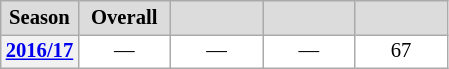<table class="wikitable plainrowheaders" style="background:#fff; font-size:86%; line-height:16px; border:gray solid 1px; border-collapse:collapse;">
<tr style="background:#ccc; text-align:center;">
<th scope="col" style="background:#dcdcdc; width:45px;">Season</th>
<th scope="col" style="background:#dcdcdc; width:55px;">Overall</th>
<th scope="col" style="background:#dcdcdc; width:55px;"></th>
<th scope="col" style="background:#dcdcdc; width:55px;"></th>
<th scope="col" style="background:#dcdcdc; width:55px;"></th>
</tr>
<tr>
<th scope=row align=center><a href='#'>2016/17</a></th>
<td align=center>—</td>
<td align=center>—</td>
<td align=center>—</td>
<td align=center>67</td>
</tr>
</table>
